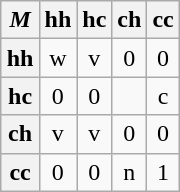<table class="wikitable" style="text-align:center" align="right">
<tr>
<th><em>M</em></th>
<th>hh</th>
<th>hc</th>
<th>ch</th>
<th>cc</th>
</tr>
<tr>
<th>hh</th>
<td>w</td>
<td>v</td>
<td>0</td>
<td>0</td>
</tr>
<tr>
<th>hc</th>
<td>0</td>
<td>0</td>
<td></td>
<td>c</td>
</tr>
<tr>
<th>ch</th>
<td>v</td>
<td>v</td>
<td>0</td>
<td>0</td>
</tr>
<tr>
<th>cc</th>
<td>0</td>
<td>0</td>
<td>n</td>
<td>1</td>
</tr>
</table>
